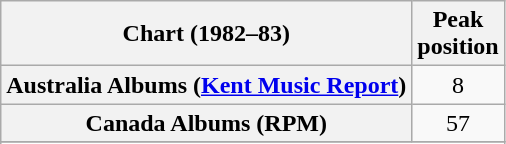<table class="wikitable sortable plainrowheaders">
<tr>
<th>Chart (1982–83)</th>
<th>Peak<br>position</th>
</tr>
<tr>
<th scope="row">Australia Albums (<a href='#'>Kent Music Report</a>)</th>
<td align="center">8</td>
</tr>
<tr>
<th scope="row">Canada Albums (RPM)</th>
<td align="center">57</td>
</tr>
<tr>
</tr>
<tr>
</tr>
<tr>
</tr>
<tr>
</tr>
<tr>
</tr>
<tr>
</tr>
</table>
